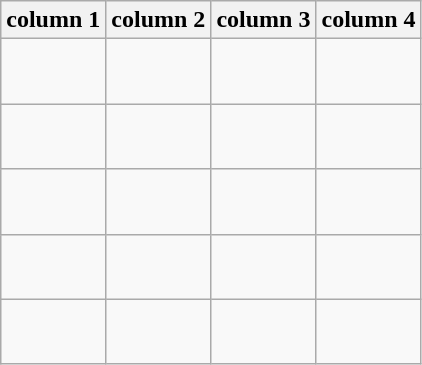<table class="wikitable" style=text-align:center;>
<tr>
<th style=width:25%>column 1</th>
<th style=width:25%>column 2</th>
<th style=width:25%>column 3</th>
<th style=width:25%>column 4</th>
</tr>
<tr>
<td><br><br></td>
<td><br><br></td>
<td><br><br></td>
<td><br><br></td>
</tr>
<tr>
<td><br><br></td>
<td><br><br></td>
<td><br><br></td>
<td><br><br></td>
</tr>
<tr>
<td><br><br></td>
<td><br><br></td>
<td><br><br></td>
<td><br><br></td>
</tr>
<tr>
<td><br><br></td>
<td><br><br></td>
<td><br><br></td>
<td><br><br></td>
</tr>
<tr>
<td><br><br></td>
<td><br><br></td>
<td><br><br></td>
<td><br><br></td>
</tr>
</table>
